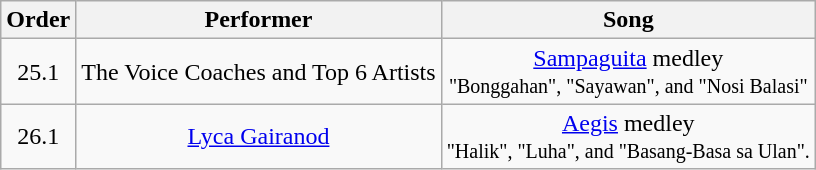<table class="wikitable" style="text-align:center;">
<tr>
<th>Order</th>
<th>Performer</th>
<th>Song</th>
</tr>
<tr>
<td>25.1</td>
<td>The Voice Coaches and Top 6 Artists</td>
<td><a href='#'>Sampaguita</a> medley<br><small>"Bonggahan", "Sayawan", and "Nosi Balasi"</small></td>
</tr>
<tr>
<td>26.1</td>
<td><a href='#'>Lyca Gairanod</a></td>
<td><a href='#'>Aegis</a> medley<br><small>"Halik", "Luha", and "Basang-Basa sa Ulan".</small></td>
</tr>
</table>
